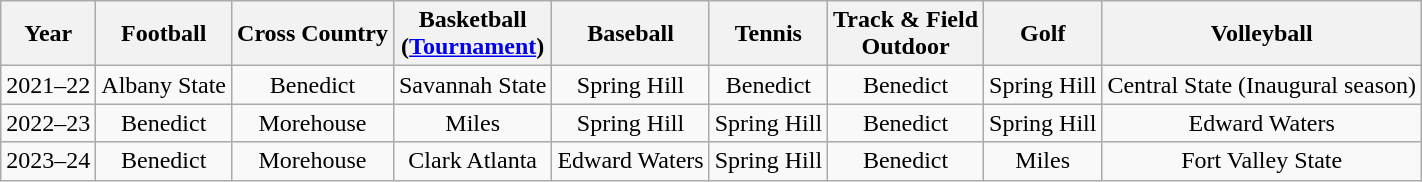<table class="wikitable" style="text-align:center">
<tr>
<th>Year</th>
<th>Football</th>
<th>Cross Country</th>
<th>Basketball<br>(<a href='#'>Tournament</a>)</th>
<th>Baseball</th>
<th>Tennis</th>
<th>Track & Field<br>Outdoor</th>
<th>Golf</th>
<th>Volleyball</th>
</tr>
<tr>
<td>2021–22</td>
<td>Albany State</td>
<td>Benedict</td>
<td>Savannah State</td>
<td>Spring Hill</td>
<td>Benedict</td>
<td>Benedict</td>
<td>Spring Hill</td>
<td>Central State (Inaugural season)</td>
</tr>
<tr>
<td>2022–23</td>
<td>Benedict</td>
<td>Morehouse</td>
<td>Miles</td>
<td>Spring Hill</td>
<td>Spring Hill</td>
<td>Benedict</td>
<td>Spring Hill</td>
<td>Edward Waters</td>
</tr>
<tr>
<td>2023–24</td>
<td>Benedict</td>
<td>Morehouse</td>
<td>Clark Atlanta</td>
<td>Edward Waters</td>
<td>Spring Hill</td>
<td>Benedict</td>
<td>Miles</td>
<td>Fort Valley State</td>
</tr>
</table>
